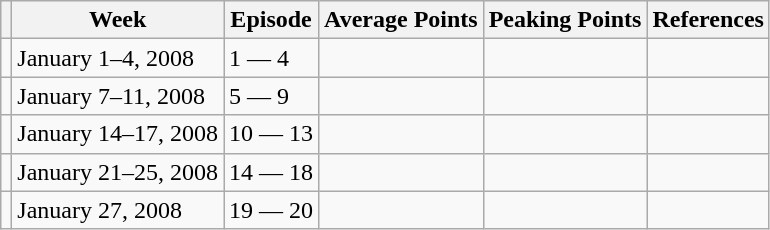<table class="wikitable">
<tr>
<th></th>
<th>Week</th>
<th>Episode</th>
<th>Average Points</th>
<th>Peaking Points</th>
<th>References</th>
</tr>
<tr>
<td></td>
<td>January 1–4, 2008</td>
<td>1 — 4</td>
<td></td>
<td></td>
<td></td>
</tr>
<tr>
<td></td>
<td>January 7–11, 2008</td>
<td>5 — 9</td>
<td></td>
<td></td>
<td></td>
</tr>
<tr>
<td></td>
<td>January 14–17, 2008</td>
<td>10 — 13</td>
<td></td>
<td></td>
<td></td>
</tr>
<tr>
<td></td>
<td>January 21–25, 2008</td>
<td>14 — 18</td>
<td></td>
<td></td>
<td></td>
</tr>
<tr>
<td></td>
<td>January 27, 2008</td>
<td>19 — 20</td>
<td></td>
<td></td>
<td></td>
</tr>
</table>
